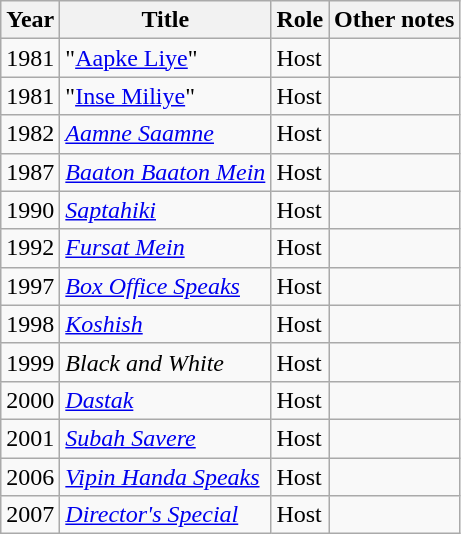<table class="wikitable sortable">
<tr>
<th>Year</th>
<th>Title</th>
<th>Role</th>
<th>Other notes</th>
</tr>
<tr>
<td>1981</td>
<td>"<a href='#'>Aapke Liye</a>"</td>
<td>Host</td>
<td></td>
</tr>
<tr>
<td>1981</td>
<td>"<a href='#'>Inse Miliye</a>"</td>
<td>Host</td>
<td></td>
</tr>
<tr>
<td>1982</td>
<td><em><a href='#'>Aamne Saamne</a></em></td>
<td>Host</td>
<td></td>
</tr>
<tr>
<td>1987</td>
<td><em><a href='#'>Baaton Baaton Mein</a></em></td>
<td>Host</td>
<td></td>
</tr>
<tr>
<td>1990</td>
<td><em><a href='#'>Saptahiki</a></em></td>
<td>Host</td>
<td></td>
</tr>
<tr>
<td>1992</td>
<td><em><a href='#'>Fursat Mein</a></em></td>
<td>Host</td>
<td></td>
</tr>
<tr>
<td>1997</td>
<td><em><a href='#'>Box Office Speaks</a></em></td>
<td>Host</td>
<td></td>
</tr>
<tr>
<td>1998</td>
<td><em><a href='#'>Koshish</a></em></td>
<td>Host</td>
<td></td>
</tr>
<tr>
<td>1999</td>
<td><em>Black and White</em></td>
<td>Host</td>
<td></td>
</tr>
<tr>
<td>2000</td>
<td><em><a href='#'>Dastak</a></em></td>
<td>Host</td>
<td></td>
</tr>
<tr>
<td>2001</td>
<td><em><a href='#'>Subah Savere</a></em></td>
<td>Host</td>
<td></td>
</tr>
<tr>
<td>2006</td>
<td><em><a href='#'>Vipin Handa Speaks</a></em></td>
<td>Host</td>
<td></td>
</tr>
<tr>
<td>2007</td>
<td><em><a href='#'>Director's Special</a></em></td>
<td>Host</td>
<td></td>
</tr>
</table>
